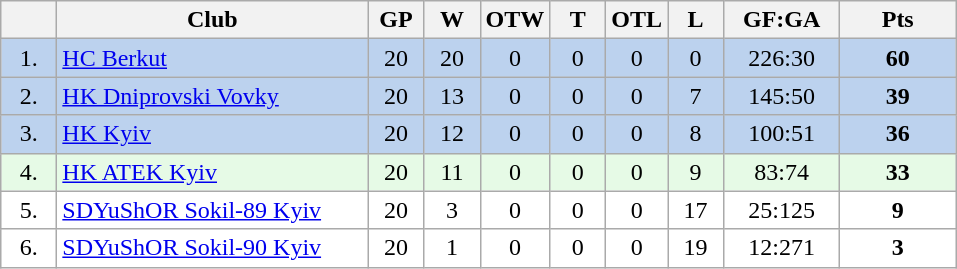<table class="wikitable">
<tr>
<th width="30"></th>
<th width="200">Club</th>
<th width="30">GP</th>
<th width="30">W</th>
<th width="30">OTW</th>
<th width="30">T</th>
<th width="30">OTL</th>
<th width="30">L</th>
<th width="70">GF:GA</th>
<th width="70">Pts</th>
</tr>
<tr bgcolor="#BCD2EE" align="center">
<td>1.</td>
<td align="left"><a href='#'>HC Berkut</a></td>
<td>20</td>
<td>20</td>
<td>0</td>
<td>0</td>
<td>0</td>
<td>0</td>
<td>226:30</td>
<td><strong>60</strong></td>
</tr>
<tr bgcolor="#BCD2EE" align="center">
<td>2.</td>
<td align="left"><a href='#'>HK Dniprovski Vovky</a></td>
<td>20</td>
<td>13</td>
<td>0</td>
<td>0</td>
<td>0</td>
<td>7</td>
<td>145:50</td>
<td><strong>39</strong></td>
</tr>
<tr bgcolor="#BCD2EE" align="center">
<td>3.</td>
<td align="left"><a href='#'>HK Kyiv</a></td>
<td>20</td>
<td>12</td>
<td>0</td>
<td>0</td>
<td>0</td>
<td>8</td>
<td>100:51</td>
<td><strong>36</strong></td>
</tr>
<tr bgcolor="#e6fae6" align="center">
<td>4.</td>
<td align="left"><a href='#'>HK ATEK Kyiv</a></td>
<td>20</td>
<td>11</td>
<td>0</td>
<td>0</td>
<td>0</td>
<td>9</td>
<td>83:74</td>
<td><strong>33</strong></td>
</tr>
<tr bgcolor="#FFFFFF" align="center">
<td>5.</td>
<td align="left"><a href='#'>SDYuShOR Sokil-89 Kyiv</a></td>
<td>20</td>
<td>3</td>
<td>0</td>
<td>0</td>
<td>0</td>
<td>17</td>
<td>25:125</td>
<td><strong>9</strong></td>
</tr>
<tr bgcolor="#FFFFFF" align="center">
<td>6.</td>
<td align="left"><a href='#'>SDYuShOR Sokil-90 Kyiv</a></td>
<td>20</td>
<td>1</td>
<td>0</td>
<td>0</td>
<td>0</td>
<td>19</td>
<td>12:271</td>
<td><strong>3</strong></td>
</tr>
</table>
